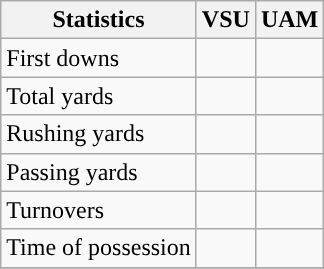<table class="wikitable" style="float: left;">
<tr>
<th>Statistics</th>
<th>VSU</th>
<th>UAM</th>
</tr>
<tr>
<td>First downs</td>
<td></td>
<td></td>
</tr>
<tr>
<td>Total yards</td>
<td></td>
<td></td>
</tr>
<tr>
<td>Rushing yards</td>
<td></td>
<td></td>
</tr>
<tr>
<td>Passing yards</td>
<td></td>
<td></td>
</tr>
<tr>
<td>Turnovers</td>
<td></td>
<td></td>
</tr>
<tr>
<td>Time of possession</td>
<td></td>
<td></td>
</tr>
<tr>
</tr>
</table>
